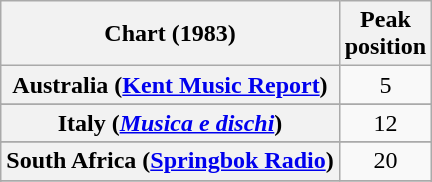<table class="wikitable sortable plainrowheaders" style="text-align:center">
<tr>
<th>Chart (1983)</th>
<th>Peak<br>position</th>
</tr>
<tr>
<th scope="row">Australia (<a href='#'>Kent Music Report</a>)</th>
<td>5</td>
</tr>
<tr>
</tr>
<tr>
</tr>
<tr>
</tr>
<tr>
<th scope="row">Italy (<em><a href='#'>Musica e dischi</a></em>)</th>
<td>12</td>
</tr>
<tr>
</tr>
<tr>
</tr>
<tr>
</tr>
<tr>
</tr>
<tr>
<th scope="row">South Africa (<a href='#'>Springbok Radio</a>)</th>
<td>20</td>
</tr>
<tr>
</tr>
<tr>
</tr>
<tr>
</tr>
<tr>
</tr>
<tr>
</tr>
</table>
